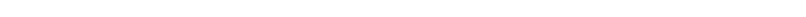<table style="width:66%; text-align:center;">
<tr style="color:white;">
<td style="background:"><strong>2</strong></td>
<td style="background:"><strong>6</strong></td>
<td style="background:"><strong>16</strong></td>
</tr>
</table>
